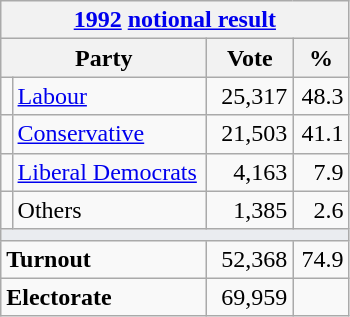<table class="wikitable">
<tr>
<th colspan="4"><a href='#'>1992</a> <a href='#'>notional result</a></th>
</tr>
<tr>
<th bgcolor="#DDDDFF" width="130px" colspan="2">Party</th>
<th bgcolor="#DDDDFF" width="50px">Vote</th>
<th bgcolor="#DDDDFF" width="30px">%</th>
</tr>
<tr>
<td></td>
<td><a href='#'>Labour</a></td>
<td align=right>25,317</td>
<td align=right>48.3</td>
</tr>
<tr>
<td></td>
<td><a href='#'>Conservative</a></td>
<td align=right>21,503</td>
<td align=right>41.1</td>
</tr>
<tr>
<td></td>
<td><a href='#'>Liberal Democrats</a></td>
<td align=right>4,163</td>
<td align=right>7.9</td>
</tr>
<tr>
<td></td>
<td>Others</td>
<td align=right>1,385</td>
<td align=right>2.6</td>
</tr>
<tr>
<td colspan="4" bgcolor="#EAECF0"></td>
</tr>
<tr>
<td colspan="2"><strong>Turnout</strong></td>
<td align=right>52,368</td>
<td align=right>74.9</td>
</tr>
<tr>
<td colspan="2"><strong>Electorate</strong></td>
<td align=right>69,959</td>
</tr>
</table>
